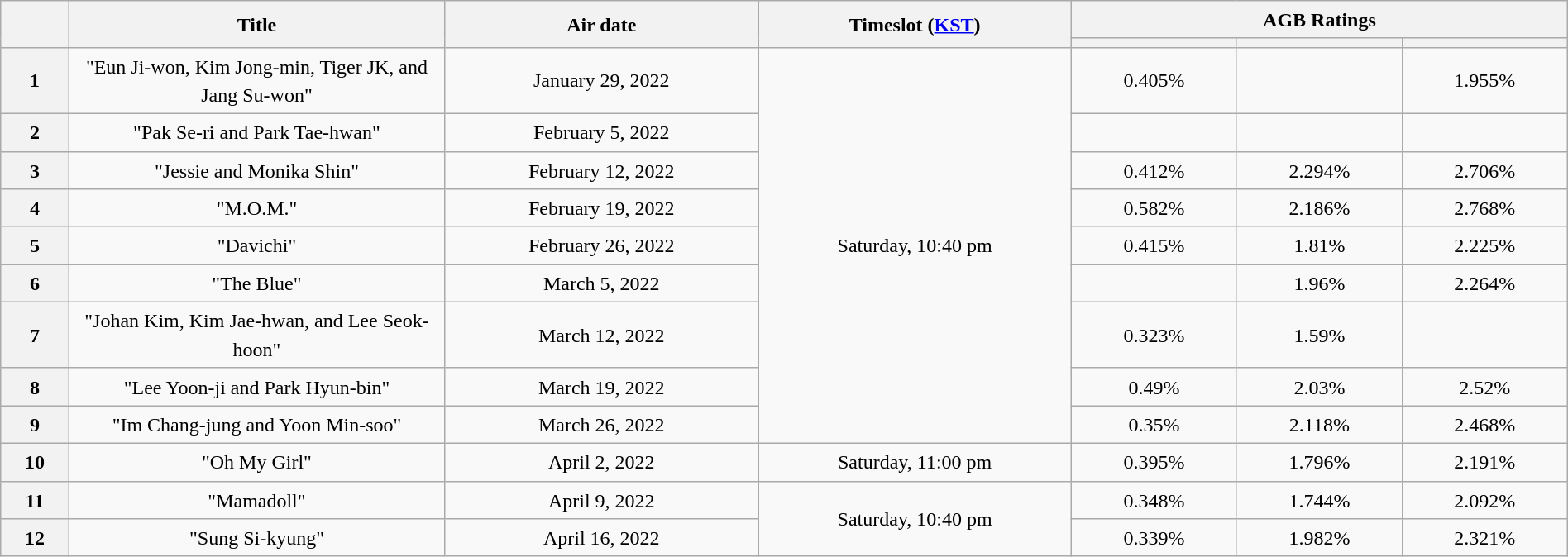<table class="sortable wikitable plainrowheaders mw-collapsible" style="text-align:center; line-height:23px; width:100%;">
<tr>
<th rowspan=2 class="unsortable"></th>
<th rowspan=2 class="unsortable" width=24%>Title</th>
<th rowspan=2 class="unsortable" width=20%>Air date</th>
<th rowspan=2 class="unsortable" width=20%>Timeslot (<a href='#'>KST</a>)</th>
<th colspan=3>AGB Ratings</th>
</tr>
<tr>
<th></th>
<th></th>
<th></th>
</tr>
<tr>
<th>1</th>
<td>"Eun Ji-won, Kim Jong-min, Tiger JK, and Jang Su-won"</td>
<td>January 29, 2022</td>
<td rowspan="9">Saturday, 10:40 pm</td>
<td>0.405%</td>
<td></td>
<td>1.955%</td>
</tr>
<tr>
<th>2</th>
<td>"Pak Se-ri and Park Tae-hwan"</td>
<td>February 5, 2022</td>
<td></td>
<td></td>
<td></td>
</tr>
<tr>
<th>3</th>
<td>"Jessie and Monika Shin"</td>
<td>February 12, 2022</td>
<td>0.412%</td>
<td>2.294%</td>
<td>2.706%</td>
</tr>
<tr>
<th>4</th>
<td>"M.O.M."</td>
<td>February 19, 2022</td>
<td>0.582%</td>
<td>2.186%</td>
<td>2.768%</td>
</tr>
<tr>
<th>5</th>
<td>"Davichi"</td>
<td>February 26, 2022</td>
<td>0.415%</td>
<td>1.81%</td>
<td>2.225%</td>
</tr>
<tr>
<th>6</th>
<td>"The Blue"</td>
<td>March 5, 2022</td>
<td></td>
<td>1.96%</td>
<td>2.264%</td>
</tr>
<tr>
<th>7</th>
<td>"Johan Kim, Kim Jae-hwan, and Lee Seok-hoon"</td>
<td>March 12, 2022</td>
<td>0.323%</td>
<td>1.59%</td>
<td></td>
</tr>
<tr>
<th>8</th>
<td>"Lee Yoon-ji and Park Hyun-bin"</td>
<td>March 19, 2022</td>
<td>0.49%</td>
<td>2.03%</td>
<td>2.52%</td>
</tr>
<tr>
<th>9</th>
<td>"Im Chang-jung and Yoon Min-soo"</td>
<td>March 26, 2022</td>
<td>0.35%</td>
<td>2.118%</td>
<td>2.468%</td>
</tr>
<tr>
<th>10</th>
<td>"Oh My Girl"</td>
<td>April 2, 2022</td>
<td>Saturday, 11:00 pm</td>
<td>0.395%</td>
<td>1.796%</td>
<td>2.191%</td>
</tr>
<tr>
<th>11</th>
<td>"Mamadoll"</td>
<td>April 9, 2022</td>
<td rowspan="2">Saturday, 10:40 pm</td>
<td>0.348%</td>
<td>1.744%</td>
<td>2.092%</td>
</tr>
<tr>
<th>12</th>
<td>"Sung Si-kyung"</td>
<td>April 16, 2022</td>
<td>0.339%</td>
<td>1.982%</td>
<td>2.321%</td>
</tr>
</table>
